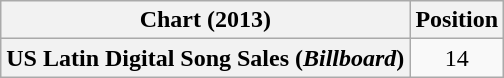<table class="wikitable plainrowheaders" style="text-align:center">
<tr>
<th scope="col">Chart (2013)</th>
<th scope="col">Position</th>
</tr>
<tr>
<th scope="row">US Latin Digital Song Sales (<em>Billboard</em>)</th>
<td>14</td>
</tr>
</table>
